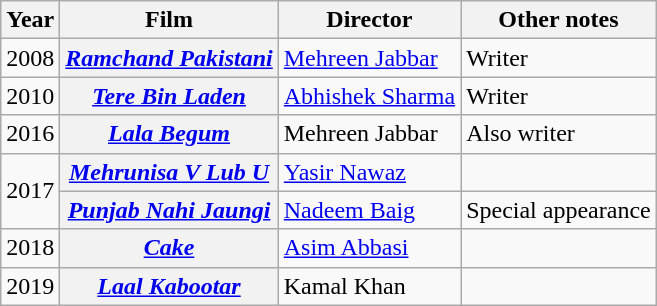<table class="wikitable plainrowheaders">
<tr>
<th>Year</th>
<th>Film</th>
<th>Director</th>
<th>Other notes</th>
</tr>
<tr>
<td>2008</td>
<th scope="row"><em><a href='#'>Ramchand Pakistani</a></em></th>
<td><a href='#'>Mehreen Jabbar</a></td>
<td>Writer</td>
</tr>
<tr>
<td>2010</td>
<th scope="row"><em><a href='#'>Tere Bin Laden</a></em></th>
<td><a href='#'>Abhishek Sharma</a></td>
<td>Writer</td>
</tr>
<tr>
<td>2016</td>
<th scope="row"><em><a href='#'>Lala Begum</a></em></th>
<td>Mehreen Jabbar</td>
<td>Also writer</td>
</tr>
<tr>
<td rowspan="2">2017</td>
<th scope="row"><em><a href='#'>Mehrunisa V Lub U</a></em></th>
<td><a href='#'>Yasir Nawaz</a></td>
<td></td>
</tr>
<tr>
<th scope="row"><em><a href='#'>Punjab Nahi Jaungi</a></em></th>
<td><a href='#'>Nadeem Baig</a></td>
<td>Special appearance</td>
</tr>
<tr>
<td>2018</td>
<th scope="row"><em><a href='#'>Cake</a></em></th>
<td><a href='#'>Asim Abbasi</a></td>
<td></td>
</tr>
<tr>
<td>2019</td>
<th scope="row"><em><a href='#'>Laal Kabootar</a></em></th>
<td>Kamal Khan</td>
<td></td>
</tr>
</table>
